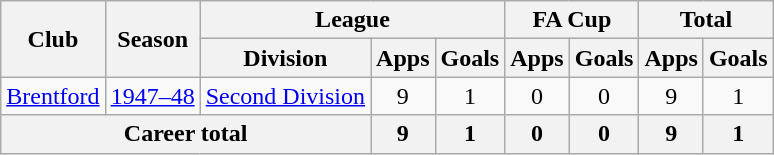<table class="wikitable" style="text-align: center;">
<tr>
<th rowspan="2">Club</th>
<th rowspan="2">Season</th>
<th colspan="3">League</th>
<th colspan="2">FA Cup</th>
<th colspan="2">Total</th>
</tr>
<tr>
<th>Division</th>
<th>Apps</th>
<th>Goals</th>
<th>Apps</th>
<th>Goals</th>
<th>Apps</th>
<th>Goals</th>
</tr>
<tr>
<td><a href='#'>Brentford</a></td>
<td><a href='#'>1947–48</a></td>
<td><a href='#'>Second Division</a></td>
<td>9</td>
<td>1</td>
<td>0</td>
<td>0</td>
<td>9</td>
<td>1</td>
</tr>
<tr>
<th colspan="3">Career total</th>
<th>9</th>
<th>1</th>
<th>0</th>
<th>0</th>
<th>9</th>
<th>1</th>
</tr>
</table>
